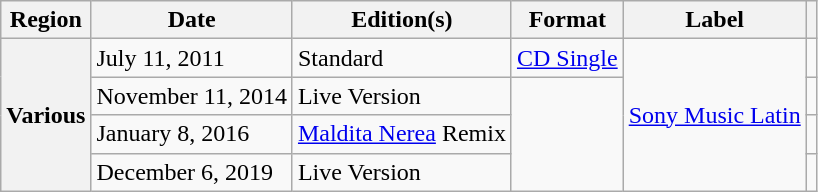<table class="wikitable plainrowheaders">
<tr>
<th scope="col">Region</th>
<th scope="col">Date</th>
<th scope="col">Edition(s)</th>
<th scope="col">Format</th>
<th scope="col">Label</th>
<th scope="col"></th>
</tr>
<tr>
<th rowspan="4" scope="row">Various</th>
<td>July 11, 2011</td>
<td>Standard</td>
<td><a href='#'>CD Single</a></td>
<td rowspan="4"><a href='#'>Sony Music Latin</a></td>
<td></td>
</tr>
<tr>
<td>November 11, 2014</td>
<td>Live Version</td>
<td rowspan="3"></td>
<td></td>
</tr>
<tr>
<td>January 8, 2016</td>
<td><a href='#'>Maldita Nerea</a> Remix</td>
<td></td>
</tr>
<tr>
<td>December 6, 2019</td>
<td>Live Version</td>
<td></td>
</tr>
</table>
